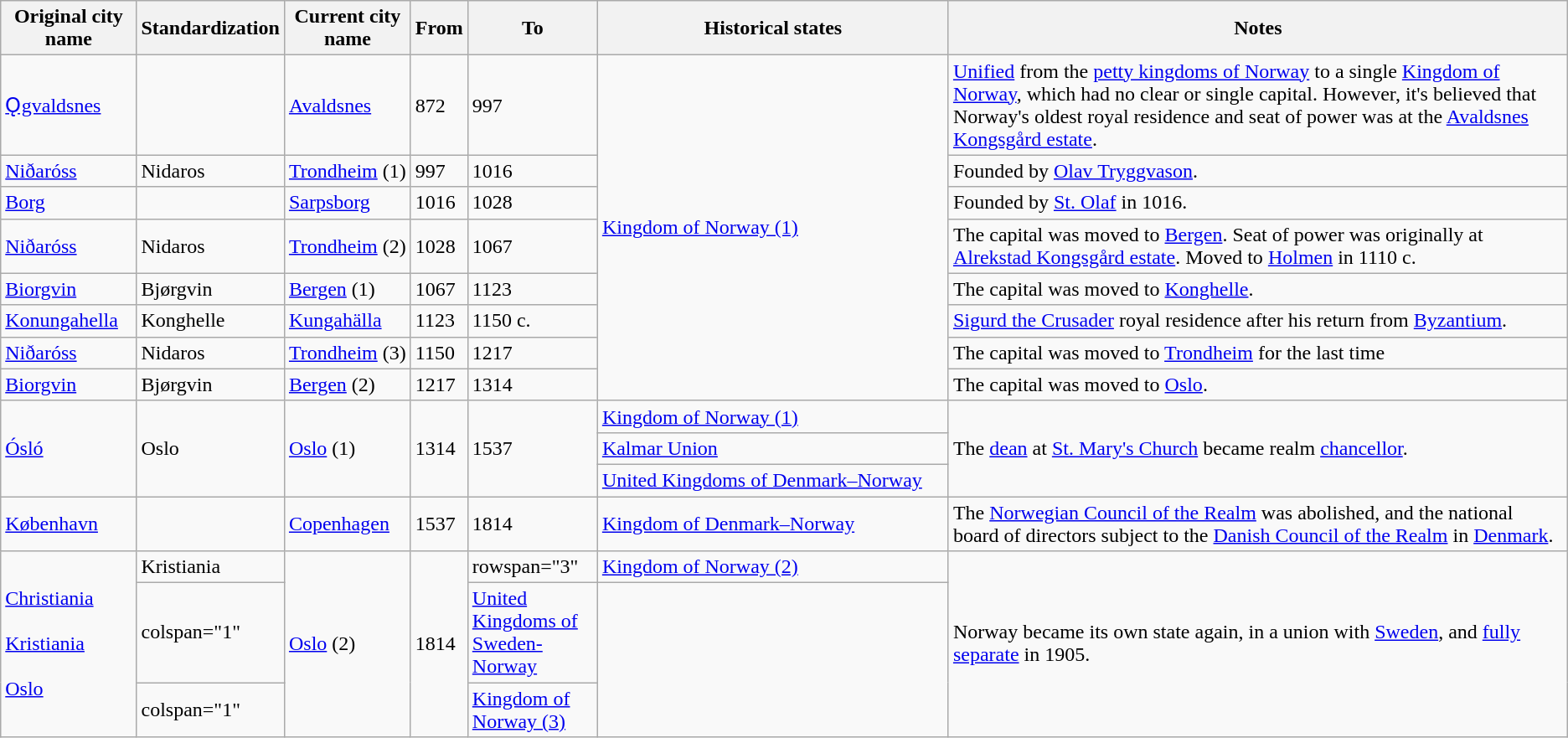<table class=wikitable>
<tr>
<th>Original city name</th>
<th>Standardization</th>
<th>Current city name</th>
<th>From</th>
<th>To</th>
<th>Historical states</th>
<th>Notes</th>
</tr>
<tr>
<td><a href='#'>Ǫgvaldsnes</a><br></td>
<td></td>
<td><a href='#'>Avaldsnes</a></td>
<td>872</td>
<td>997</td>
<td rowspan="8" style="width:17em;"><a href='#'>Kingdom of Norway (1)</a></td>
<td><a href='#'>Unified</a> from the <a href='#'>petty kingdoms of Norway</a> to a single <a href='#'>Kingdom of Norway</a>, which had no clear or single capital. However, it's believed that Norway's oldest royal residence and seat of power was at the <a href='#'>Avaldsnes Kongsgård estate</a>.</td>
</tr>
<tr>
<td><a href='#'>Niðaróss</a></td>
<td>Nidaros</td>
<td><a href='#'>Trondheim</a> (1)</td>
<td>997</td>
<td>1016</td>
<td>Founded by <a href='#'>Olav Tryggvason</a>.</td>
</tr>
<tr>
<td><a href='#'>Borg</a></td>
<td></td>
<td><a href='#'>Sarpsborg</a></td>
<td>1016</td>
<td>1028</td>
<td>Founded by <a href='#'>St. Olaf</a> in 1016.</td>
</tr>
<tr>
<td><a href='#'>Niðaróss</a></td>
<td>Nidaros</td>
<td><a href='#'>Trondheim</a> (2)</td>
<td>1028</td>
<td>1067</td>
<td>The capital was moved to <a href='#'>Bergen</a>. Seat of power was originally at <a href='#'>Alrekstad Kongsgård estate</a>. Moved to <a href='#'>Holmen</a> in 1110 c.</td>
</tr>
<tr>
<td><a href='#'>Biorgvin</a></td>
<td>Bjørgvin</td>
<td><a href='#'>Bergen</a> (1)</td>
<td>1067</td>
<td>1123</td>
<td>The capital was moved to <a href='#'>Konghelle</a>.</td>
</tr>
<tr>
<td><a href='#'>Konungahella</a></td>
<td>Konghelle</td>
<td><a href='#'>Kungahälla</a> <br></td>
<td>1123</td>
<td style="width:6em;">1150 c.</td>
<td><a href='#'>Sigurd the Crusader</a> royal residence after his return from <a href='#'>Byzantium</a>.</td>
</tr>
<tr>
<td><a href='#'>Niðaróss</a></td>
<td>Nidaros</td>
<td><a href='#'>Trondheim</a> (3)</td>
<td>1150</td>
<td>1217</td>
<td>The capital was moved to <a href='#'>Trondheim</a> for the last time</td>
</tr>
<tr>
<td><a href='#'>Biorgvin</a></td>
<td>Bjørgvin</td>
<td><a href='#'>Bergen</a> (2)</td>
<td>1217</td>
<td>1314</td>
<td>The capital was moved to <a href='#'>Oslo</a>.</td>
</tr>
<tr>
<td rowspan="3"><a href='#'>Ósló</a></td>
<td rowspan="3">Oslo</td>
<td rowspan="3"><a href='#'>Oslo</a> (1)</td>
<td rowspan="3">1314</td>
<td rowspan="3">1537</td>
<td colspan="1"><a href='#'>Kingdom of Norway (1)</a></td>
<td rowspan="3">The <a href='#'>dean</a> at <a href='#'>St. Mary's Church</a> became realm <a href='#'>chancellor</a>.</td>
</tr>
<tr>
<td colspan="1"><a href='#'>Kalmar Union</a> </td>
</tr>
<tr>
<td colspan="1"><a href='#'>United Kingdoms of Denmark–Norway</a></td>
</tr>
<tr>
<td><a href='#'>København</a> <br></td>
<td></td>
<td><a href='#'>Copenhagen</a> <br></td>
<td>1537</td>
<td>1814</td>
<td><a href='#'>Kingdom of Denmark–Norway</a></td>
<td>The <a href='#'>Norwegian Council of the Realm</a> was abolished, and the national board of directors subject to the <a href='#'>Danish Council of the Realm</a> in <a href='#'>Denmark</a>.</td>
</tr>
<tr>
<td rowspan="3"><a href='#'>Christiania</a> <br> <br><a href='#'>Kristiania</a> <br> <br><a href='#'>Oslo</a> <br></td>
<td colspan="1">Kristiania</td>
<td rowspan="3"><a href='#'>Oslo</a> (2)</td>
<td rowspan="3">1814</td>
<td>rowspan="3" </td>
<td colspan="1"><a href='#'>Kingdom of Norway (2)</a></td>
<td rowspan="3">Norway became its own state again, in a union with <a href='#'>Sweden</a>, and <a href='#'>fully separate</a> in 1905.</td>
</tr>
<tr>
<td>colspan="1" </td>
<td colspan="1"><a href='#'>United Kingdoms of Sweden-Norway</a></td>
</tr>
<tr>
<td>colspan="1" </td>
<td colspan="1"><a href='#'>Kingdom of Norway (3)</a></td>
</tr>
</table>
